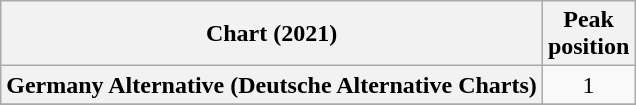<table class="wikitable sortable plainrowheaders" style="text-align:center">
<tr>
<th>Chart (2021)</th>
<th>Peak<br>position</th>
</tr>
<tr>
<th scope="row">Germany Alternative (Deutsche Alternative Charts)</th>
<td>1</td>
</tr>
<tr>
</tr>
</table>
